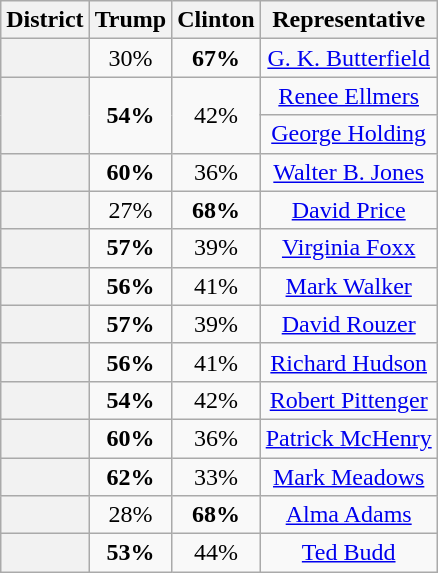<table class=wikitable>
<tr>
<th>District</th>
<th>Trump</th>
<th>Clinton</th>
<th>Representative</th>
</tr>
<tr align=center>
<th></th>
<td>30%</td>
<td><strong>67%</strong></td>
<td><a href='#'>G. K. Butterfield</a></td>
</tr>
<tr align=center>
<th rowspan=2 ></th>
<td rowspan=2><strong>54%</strong></td>
<td rowspan=2>42%</td>
<td><a href='#'>Renee Ellmers</a></td>
</tr>
<tr align=center>
<td><a href='#'>George Holding</a></td>
</tr>
<tr align=center>
<th></th>
<td><strong>60%</strong></td>
<td>36%</td>
<td><a href='#'>Walter B. Jones</a></td>
</tr>
<tr align=center>
<th></th>
<td>27%</td>
<td><strong>68%</strong></td>
<td><a href='#'>David Price</a></td>
</tr>
<tr align=center>
<th></th>
<td><strong>57%</strong></td>
<td>39%</td>
<td><a href='#'>Virginia Foxx</a></td>
</tr>
<tr align=center>
<th></th>
<td><strong>56%</strong></td>
<td>41%</td>
<td><a href='#'>Mark Walker</a></td>
</tr>
<tr align=center>
<th></th>
<td><strong>57%</strong></td>
<td>39%</td>
<td><a href='#'>David Rouzer</a></td>
</tr>
<tr align=center>
<th></th>
<td><strong>56%</strong></td>
<td>41%</td>
<td><a href='#'>Richard Hudson</a></td>
</tr>
<tr align=center>
<th></th>
<td><strong>54%</strong></td>
<td>42%</td>
<td><a href='#'>Robert Pittenger</a></td>
</tr>
<tr align=center>
<th></th>
<td><strong>60%</strong></td>
<td>36%</td>
<td><a href='#'>Patrick McHenry</a></td>
</tr>
<tr align=center>
<th></th>
<td><strong>62%</strong></td>
<td>33%</td>
<td><a href='#'>Mark Meadows</a></td>
</tr>
<tr align=center>
<th></th>
<td>28%</td>
<td><strong>68%</strong></td>
<td><a href='#'>Alma Adams</a></td>
</tr>
<tr align=center>
<th></th>
<td><strong>53%</strong></td>
<td>44%</td>
<td><a href='#'>Ted Budd</a></td>
</tr>
</table>
